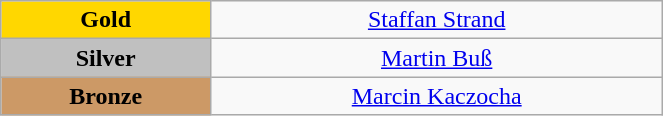<table class="wikitable" style="text-align:center; " width="35%">
<tr>
<td bgcolor="gold"><strong>Gold</strong></td>
<td><a href='#'>Staffan Strand</a><br>  <small><em></em></small></td>
</tr>
<tr>
<td bgcolor="silver"><strong>Silver</strong></td>
<td><a href='#'>Martin Buß</a><br>  <small><em></em></small></td>
</tr>
<tr>
<td bgcolor="CC9966"><strong>Bronze</strong></td>
<td><a href='#'>Marcin Kaczocha</a><br>  <small><em></em></small></td>
</tr>
</table>
